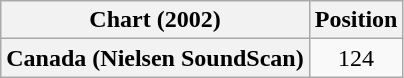<table class="wikitable plainrowheaders" style="text-align:center">
<tr>
<th scope="col">Chart (2002)</th>
<th scope="col">Position</th>
</tr>
<tr>
<th scope="row">Canada (Nielsen SoundScan)</th>
<td>124</td>
</tr>
</table>
